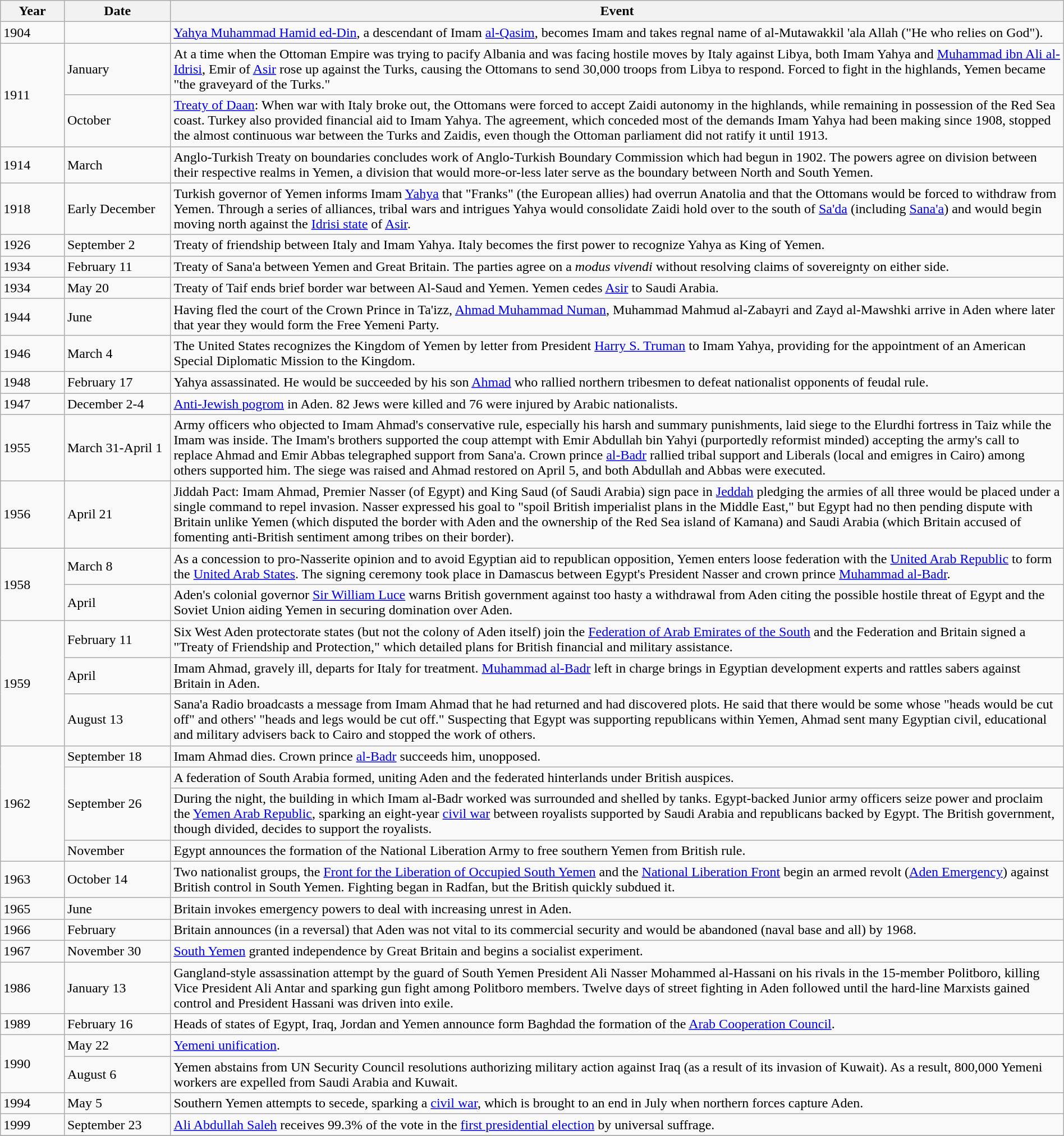<table class="wikitable" width="100%">
<tr>
<th style="width:6%">Year</th>
<th style="width:10%">Date</th>
<th>Event</th>
</tr>
<tr>
<td>1904</td>
<td></td>
<td><a href='#'>Yahya Muhammad Hamid ed-Din</a>, a descendant of Imam <a href='#'>al-Qasim</a>, becomes Imam and takes regnal name of al-Mutawakkil 'ala Allah ("He who relies on God").</td>
</tr>
<tr>
<td rowspan="2">1911</td>
<td>January</td>
<td>At a time when the Ottoman Empire was trying to pacify Albania and was facing hostile moves by Italy against Libya, both Imam Yahya and <a href='#'>Muhammad ibn Ali al-Idrisi</a>, Emir of <a href='#'>Asir</a> rose up against the Turks, causing the Ottomans to send 30,000 troops from Libya to respond. Forced to fight in the highlands, Yemen became "the graveyard of the Turks."</td>
</tr>
<tr>
<td>October</td>
<td><a href='#'>Treaty of Daan</a>: When war with Italy broke out, the Ottomans were forced to accept Zaidi autonomy in the highlands, while remaining in possession of the Red Sea coast. Turkey also provided financial aid to Imam Yahya. The agreement, which conceded most of the demands Imam Yahya had been making since 1908, stopped the almost continuous war between the Turks and Zaidis, even though the Ottoman parliament did not ratify it until 1913.</td>
</tr>
<tr>
<td>1914</td>
<td>March</td>
<td>Anglo-Turkish Treaty on boundaries concludes work of Anglo-Turkish Boundary Commission which had begun in 1902. The powers agree on division between their respective realms in Yemen, a division that would more-or-less later serve as the boundary between North and South Yemen.</td>
</tr>
<tr>
<td>1918</td>
<td>Early December</td>
<td>Turkish governor of Yemen informs Imam <a href='#'>Yahya</a> that "Franks" (the European allies) had overrun Anatolia and that the Ottomans would be forced to withdraw from Yemen. Through a series of alliances, tribal wars and intrigues Yahya would consolidate Zaidi hold over to the south of <a href='#'>Sa'da</a> (including <a href='#'>Sana'a</a>) and would begin moving north against the <a href='#'>Idrisi state</a> of <a href='#'>Asir</a>.</td>
</tr>
<tr>
<td>1926</td>
<td>September 2</td>
<td>Treaty of friendship between Italy and Imam Yahya. Italy becomes the first power to recognize Yahya as King of Yemen.</td>
</tr>
<tr>
<td>1934</td>
<td>February 11</td>
<td>Treaty of Sana'a between Yemen and Great Britain. The parties agree on a <em>modus vivendi</em> without resolving claims of sovereignty on either side.</td>
</tr>
<tr>
<td>1934</td>
<td>May 20</td>
<td>Treaty of Taif ends brief border war between Al-Saud and Yemen. Yemen cedes <a href='#'>Asir</a> to Saudi Arabia.</td>
</tr>
<tr>
<td>1944</td>
<td>June</td>
<td>Having fled the court of the Crown Prince in Ta'izz, <a href='#'>Ahmad Muhammad Numan</a>, Muhammad Mahmud al-Zabayri and Zayd al-Mawshki arrive in Aden where later that year they would form the Free Yemeni Party.</td>
</tr>
<tr>
<td>1946</td>
<td>March 4</td>
<td>The United States recognizes the Kingdom of Yemen by letter from President <a href='#'>Harry S. Truman</a> to Imam Yahya, providing for the appointment of an American Special Diplomatic Mission to the Kingdom.</td>
</tr>
<tr>
<td>1948</td>
<td>February 17</td>
<td>Yahya assassinated. He would be succeeded by his son <a href='#'>Ahmad</a> who rallied northern tribesmen to defeat nationalist opponents of feudal rule.</td>
</tr>
<tr>
<td>1947</td>
<td>December 2-4</td>
<td><a href='#'>Anti-Jewish pogrom</a> in Aden. 82 Jews were killed and 76 were injured by Arabic nationalists.</td>
</tr>
<tr>
<td>1955</td>
<td>March 31-April 1</td>
<td>Army officers who objected to Imam Ahmad's conservative rule, especially his harsh and summary punishments, laid siege to the Elurdhi fortress in Taiz while the Imam was inside. The Imam's brothers supported the coup attempt with Emir Abdullah bin Yahyi (purportedly reformist minded) accepting the army's call to replace Ahmad and Emir Abbas telegraphed support from Sana'a. Crown prince <a href='#'>al-Badr</a> rallied tribal support and Liberals (local and emigres in Cairo) among others supported him. The siege was raised and Ahmad restored on April 5, and both Abdullah and Abbas were executed.</td>
</tr>
<tr>
<td>1956</td>
<td>April 21</td>
<td>Jiddah Pact: Imam Ahmad, Premier Nasser (of Egypt) and King Saud (of Saudi Arabia) sign pace in <a href='#'>Jeddah</a> pledging the armies of all three would be placed under a single command to repel invasion. Nasser expressed his goal to "spoil British imperialist plans in the Middle East," but Egypt had no then pending dispute with Britain unlike Yemen (which disputed the border with Aden and the ownership of the Red Sea island of Kamana) and Saudi Arabia (which Britain accused of fomenting anti-British sentiment among tribes on their border).</td>
</tr>
<tr>
<td rowspan="2">1958</td>
<td>March 8</td>
<td>As a concession to pro-Nasserite opinion and to avoid Egyptian aid to republican opposition, Yemen enters loose federation with the <a href='#'>United Arab Republic</a> to form the <a href='#'>United Arab States</a>. The signing ceremony took place in Damascus between Egypt's President Nasser and crown prince <a href='#'>Muhammad al-Badr</a>.</td>
</tr>
<tr>
<td>April</td>
<td>Aden's colonial governor <a href='#'>Sir William Luce</a> warns British government against too hasty a withdrawal from Aden citing the possible hostile threat of Egypt and the Soviet Union aiding Yemen in securing domination over Aden.</td>
</tr>
<tr>
<td rowspan="3">1959</td>
<td>February 11</td>
<td>Six West Aden protectorate states (but not the colony of Aden itself) join the <a href='#'>Federation of Arab Emirates of the South</a> and the Federation and Britain signed a "Treaty of Friendship and Protection," which detailed plans for British financial and military assistance.</td>
</tr>
<tr>
<td>April</td>
<td>Imam Ahmad, gravely ill, departs for Italy for treatment. <a href='#'>Muhammad al-Badr</a> left in charge brings in Egyptian development experts and rattles sabers against Britain in Aden.</td>
</tr>
<tr>
<td>August 13</td>
<td>Sana'a Radio broadcasts a message from Imam Ahmad that he had returned and had discovered plots. He said that there would be some whose "heads would be cut off" and others' "heads and legs would be cut off." Suspecting that Egypt was supporting republicans within Yemen, Ahmad sent many Egyptian civil, educational and military advisers back to Cairo and stopped the work of others.</td>
</tr>
<tr>
<td rowspan="4">1962</td>
<td>September 18</td>
<td>Imam Ahmad dies. Crown prince <a href='#'>al-Badr</a> succeeds him, unopposed.</td>
</tr>
<tr>
<td rowspan="2">September 26</td>
<td>A federation of South Arabia formed, uniting Aden and the federated hinterlands under British auspices.</td>
</tr>
<tr>
<td>During the night, the building in which Imam al-Badr worked was surrounded and shelled by tanks. Egypt-backed Junior army officers seize power and proclaim the <a href='#'>Yemen Arab Republic</a>, sparking an eight-year <a href='#'>civil war</a> between royalists supported by Saudi Arabia and republicans backed by Egypt. The British government, though divided, decides to support the royalists.</td>
</tr>
<tr>
<td>November</td>
<td>Egypt announces the formation of the National Liberation Army to free southern Yemen from British rule.</td>
</tr>
<tr>
<td>1963</td>
<td>October 14</td>
<td>Two nationalist groups, the <a href='#'>Front for the Liberation of Occupied South Yemen</a> and the <a href='#'>National Liberation Front</a> begin an armed revolt (<a href='#'>Aden Emergency</a>) against British control in South Yemen. Fighting began in Radfan, but the British quickly subdued it.</td>
</tr>
<tr>
<td>1965</td>
<td>June</td>
<td>Britain invokes emergency powers to deal with increasing unrest in Aden.</td>
</tr>
<tr>
<td>1966</td>
<td>February</td>
<td>Britain announces (in a reversal) that Aden was not vital to its commercial security and would be abandoned (naval base and all) by 1968.</td>
</tr>
<tr>
<td>1967</td>
<td>November 30</td>
<td><a href='#'>South Yemen</a> granted independence by Great Britain and begins a socialist experiment.</td>
</tr>
<tr>
<td>1986</td>
<td>January 13</td>
<td>Gangland-style assassination attempt by the guard of South Yemen President Ali Nasser Mohammed al-Hassani on his rivals in the 15-member Politboro, killing Vice President Ali Antar and sparking gun fight among Politboro members. Twelve days of street fighting in Aden followed until the hard-line Marxists gained control and President Hassani was driven into exile.</td>
</tr>
<tr>
<td>1989</td>
<td>February 16</td>
<td>Heads of states of Egypt, Iraq, Jordan and Yemen announce form Baghdad the formation of the <a href='#'>Arab Cooperation Council</a>.</td>
</tr>
<tr>
<td rowspan="2">1990</td>
<td>May 22</td>
<td><a href='#'>Yemeni unification</a>.</td>
</tr>
<tr>
<td>August 6</td>
<td>Yemen abstains from UN Security Council resolutions authorizing military action against Iraq (as a result of its invasion of Kuwait). As a result, 800,000 Yemeni workers are expelled from Saudi Arabia and Kuwait.</td>
</tr>
<tr>
<td>1994</td>
<td>May 5</td>
<td>Southern Yemen attempts to secede, sparking a <a href='#'>civil war</a>, which is brought to an end in July when northern forces capture Aden.</td>
</tr>
<tr>
<td>1999</td>
<td>September 23</td>
<td><a href='#'>Ali Abdullah Saleh</a> receives 99.3% of the vote in the <a href='#'>first presidential election</a> by universal suffrage.</td>
</tr>
<tr>
</tr>
</table>
